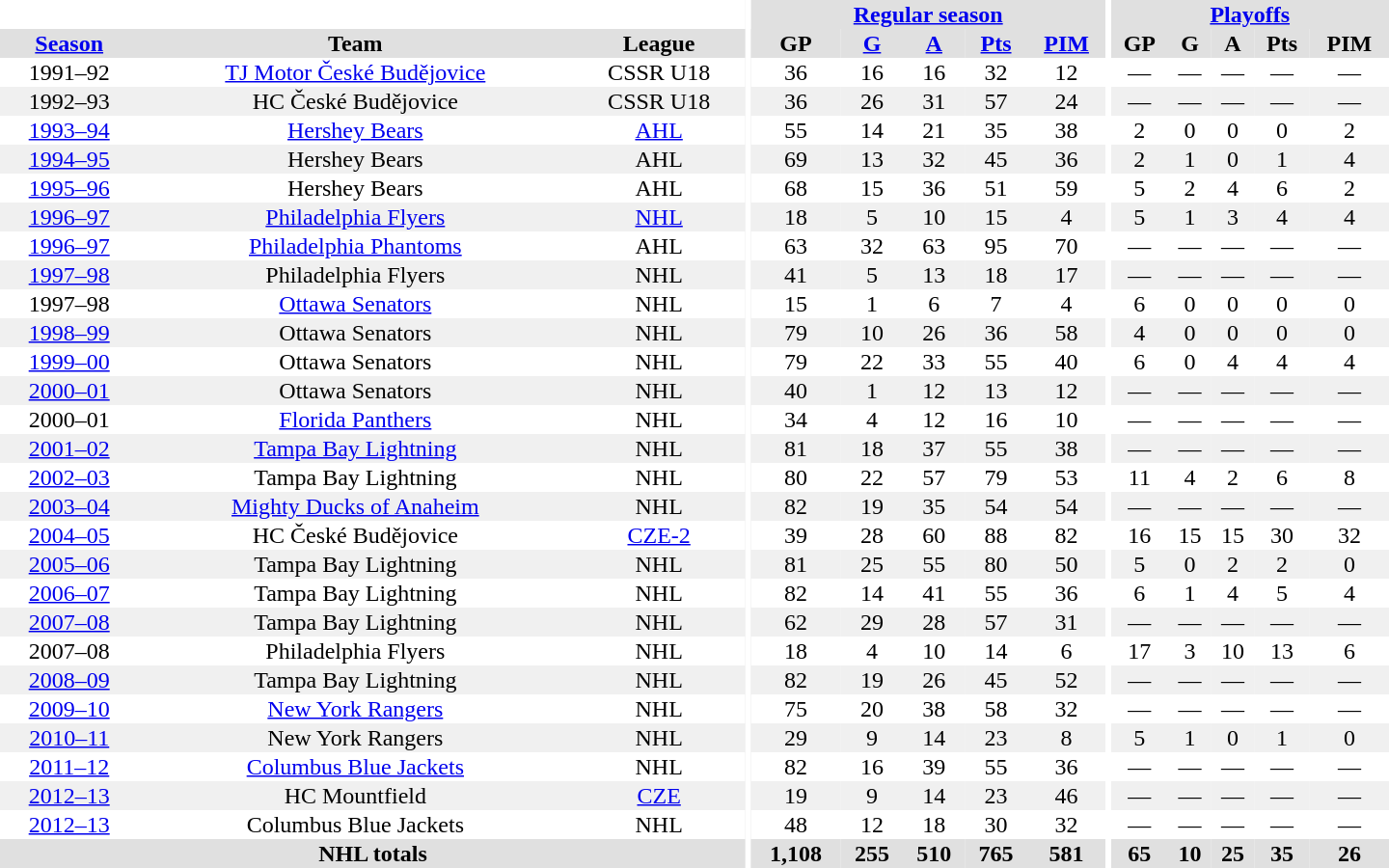<table border="0" cellpadding="1" cellspacing="0" style="text-align:center; width:60em">
<tr bgcolor="#e0e0e0">
<th colspan="3" bgcolor="#ffffff"></th>
<th rowspan="100" bgcolor="#ffffff"></th>
<th colspan="5"><a href='#'>Regular season</a></th>
<th rowspan="100" bgcolor="#ffffff"></th>
<th colspan="5"><a href='#'>Playoffs</a></th>
</tr>
<tr bgcolor="#e0e0e0">
<th><a href='#'>Season</a></th>
<th>Team</th>
<th>League</th>
<th>GP</th>
<th><a href='#'>G</a></th>
<th><a href='#'>A</a></th>
<th><a href='#'>Pts</a></th>
<th><a href='#'>PIM</a></th>
<th>GP</th>
<th>G</th>
<th>A</th>
<th>Pts</th>
<th>PIM</th>
</tr>
<tr>
<td>1991–92</td>
<td><a href='#'>TJ Motor České Budějovice</a></td>
<td>CSSR U18</td>
<td>36</td>
<td>16</td>
<td>16</td>
<td>32</td>
<td>12</td>
<td>—</td>
<td>—</td>
<td>—</td>
<td>—</td>
<td>—</td>
</tr>
<tr bgcolor="#f0f0f0">
<td>1992–93</td>
<td>HC České Budějovice</td>
<td>CSSR U18</td>
<td>36</td>
<td>26</td>
<td>31</td>
<td>57</td>
<td>24</td>
<td>—</td>
<td>—</td>
<td>—</td>
<td>—</td>
<td>—</td>
</tr>
<tr>
<td><a href='#'>1993–94</a></td>
<td><a href='#'>Hershey Bears</a></td>
<td><a href='#'>AHL</a></td>
<td>55</td>
<td>14</td>
<td>21</td>
<td>35</td>
<td>38</td>
<td>2</td>
<td>0</td>
<td>0</td>
<td>0</td>
<td>2</td>
</tr>
<tr bgcolor="#f0f0f0">
<td><a href='#'>1994–95</a></td>
<td>Hershey Bears</td>
<td>AHL</td>
<td>69</td>
<td>13</td>
<td>32</td>
<td>45</td>
<td>36</td>
<td>2</td>
<td>1</td>
<td>0</td>
<td>1</td>
<td>4</td>
</tr>
<tr>
<td><a href='#'>1995–96</a></td>
<td>Hershey Bears</td>
<td>AHL</td>
<td>68</td>
<td>15</td>
<td>36</td>
<td>51</td>
<td>59</td>
<td>5</td>
<td>2</td>
<td>4</td>
<td>6</td>
<td>2</td>
</tr>
<tr bgcolor="#f0f0f0">
<td><a href='#'>1996–97</a></td>
<td><a href='#'>Philadelphia Flyers</a></td>
<td><a href='#'>NHL</a></td>
<td>18</td>
<td>5</td>
<td>10</td>
<td>15</td>
<td>4</td>
<td>5</td>
<td>1</td>
<td>3</td>
<td>4</td>
<td>4</td>
</tr>
<tr>
<td><a href='#'>1996–97</a></td>
<td><a href='#'>Philadelphia Phantoms</a></td>
<td>AHL</td>
<td>63</td>
<td>32</td>
<td>63</td>
<td>95</td>
<td>70</td>
<td>—</td>
<td>—</td>
<td>—</td>
<td>—</td>
<td>—</td>
</tr>
<tr bgcolor="#f0f0f0">
<td><a href='#'>1997–98</a></td>
<td>Philadelphia Flyers</td>
<td>NHL</td>
<td>41</td>
<td>5</td>
<td>13</td>
<td>18</td>
<td>17</td>
<td>—</td>
<td>—</td>
<td>—</td>
<td>—</td>
<td>—</td>
</tr>
<tr>
<td>1997–98</td>
<td><a href='#'>Ottawa Senators</a></td>
<td>NHL</td>
<td>15</td>
<td>1</td>
<td>6</td>
<td>7</td>
<td>4</td>
<td>6</td>
<td>0</td>
<td>0</td>
<td>0</td>
<td>0</td>
</tr>
<tr bgcolor="#f0f0f0">
<td><a href='#'>1998–99</a></td>
<td>Ottawa Senators</td>
<td>NHL</td>
<td>79</td>
<td>10</td>
<td>26</td>
<td>36</td>
<td>58</td>
<td>4</td>
<td>0</td>
<td>0</td>
<td>0</td>
<td>0</td>
</tr>
<tr>
<td><a href='#'>1999–00</a></td>
<td>Ottawa Senators</td>
<td>NHL</td>
<td>79</td>
<td>22</td>
<td>33</td>
<td>55</td>
<td>40</td>
<td>6</td>
<td>0</td>
<td>4</td>
<td>4</td>
<td>4</td>
</tr>
<tr bgcolor="#f0f0f0">
<td><a href='#'>2000–01</a></td>
<td>Ottawa Senators</td>
<td>NHL</td>
<td>40</td>
<td>1</td>
<td>12</td>
<td>13</td>
<td>12</td>
<td>—</td>
<td>—</td>
<td>—</td>
<td>—</td>
<td>—</td>
</tr>
<tr>
<td>2000–01</td>
<td><a href='#'>Florida Panthers</a></td>
<td>NHL</td>
<td>34</td>
<td>4</td>
<td>12</td>
<td>16</td>
<td>10</td>
<td>—</td>
<td>—</td>
<td>—</td>
<td>—</td>
<td>—</td>
</tr>
<tr bgcolor="#f0f0f0">
<td><a href='#'>2001–02</a></td>
<td><a href='#'>Tampa Bay Lightning</a></td>
<td>NHL</td>
<td>81</td>
<td>18</td>
<td>37</td>
<td>55</td>
<td>38</td>
<td>—</td>
<td>—</td>
<td>—</td>
<td>—</td>
<td>—</td>
</tr>
<tr>
<td><a href='#'>2002–03</a></td>
<td>Tampa Bay Lightning</td>
<td>NHL</td>
<td>80</td>
<td>22</td>
<td>57</td>
<td>79</td>
<td>53</td>
<td>11</td>
<td>4</td>
<td>2</td>
<td>6</td>
<td>8</td>
</tr>
<tr bgcolor="#f0f0f0">
<td><a href='#'>2003–04</a></td>
<td><a href='#'>Mighty Ducks of Anaheim</a></td>
<td>NHL</td>
<td>82</td>
<td>19</td>
<td>35</td>
<td>54</td>
<td>54</td>
<td>—</td>
<td>—</td>
<td>—</td>
<td>—</td>
<td>—</td>
</tr>
<tr>
<td><a href='#'>2004–05</a></td>
<td>HC České Budějovice</td>
<td><a href='#'>CZE-2</a></td>
<td>39</td>
<td>28</td>
<td>60</td>
<td>88</td>
<td>82</td>
<td>16</td>
<td>15</td>
<td>15</td>
<td>30</td>
<td>32</td>
</tr>
<tr bgcolor="#f0f0f0">
<td><a href='#'>2005–06</a></td>
<td>Tampa Bay Lightning</td>
<td>NHL</td>
<td>81</td>
<td>25</td>
<td>55</td>
<td>80</td>
<td>50</td>
<td>5</td>
<td>0</td>
<td>2</td>
<td>2</td>
<td>0</td>
</tr>
<tr>
<td><a href='#'>2006–07</a></td>
<td>Tampa Bay Lightning</td>
<td>NHL</td>
<td>82</td>
<td>14</td>
<td>41</td>
<td>55</td>
<td>36</td>
<td>6</td>
<td>1</td>
<td>4</td>
<td>5</td>
<td>4</td>
</tr>
<tr bgcolor="#f0f0f0">
<td><a href='#'>2007–08</a></td>
<td>Tampa Bay Lightning</td>
<td>NHL</td>
<td>62</td>
<td>29</td>
<td>28</td>
<td>57</td>
<td>31</td>
<td>—</td>
<td>—</td>
<td>—</td>
<td>—</td>
<td>—</td>
</tr>
<tr>
<td>2007–08</td>
<td>Philadelphia Flyers</td>
<td>NHL</td>
<td>18</td>
<td>4</td>
<td>10</td>
<td>14</td>
<td>6</td>
<td>17</td>
<td>3</td>
<td>10</td>
<td>13</td>
<td>6</td>
</tr>
<tr bgcolor="#f0f0f0">
<td><a href='#'>2008–09</a></td>
<td>Tampa Bay Lightning</td>
<td>NHL</td>
<td>82</td>
<td>19</td>
<td>26</td>
<td>45</td>
<td>52</td>
<td>—</td>
<td>—</td>
<td>—</td>
<td>—</td>
<td>—</td>
</tr>
<tr>
<td><a href='#'>2009–10</a></td>
<td><a href='#'>New York Rangers</a></td>
<td>NHL</td>
<td>75</td>
<td>20</td>
<td>38</td>
<td>58</td>
<td>32</td>
<td>—</td>
<td>—</td>
<td>—</td>
<td>—</td>
<td>—</td>
</tr>
<tr bgcolor="#f0f0f0">
<td><a href='#'>2010–11</a></td>
<td>New York Rangers</td>
<td>NHL</td>
<td>29</td>
<td>9</td>
<td>14</td>
<td>23</td>
<td>8</td>
<td>5</td>
<td>1</td>
<td>0</td>
<td>1</td>
<td>0</td>
</tr>
<tr>
<td><a href='#'>2011–12</a></td>
<td><a href='#'>Columbus Blue Jackets</a></td>
<td>NHL</td>
<td>82</td>
<td>16</td>
<td>39</td>
<td>55</td>
<td>36</td>
<td>—</td>
<td>—</td>
<td>—</td>
<td>—</td>
<td>—</td>
</tr>
<tr bgcolor="#f0f0f0">
<td><a href='#'>2012–13</a></td>
<td>HC Mountfield</td>
<td><a href='#'>CZE</a></td>
<td>19</td>
<td>9</td>
<td>14</td>
<td>23</td>
<td>46</td>
<td>—</td>
<td>—</td>
<td>—</td>
<td>—</td>
<td>—</td>
</tr>
<tr>
<td><a href='#'>2012–13</a></td>
<td>Columbus Blue Jackets</td>
<td>NHL</td>
<td>48</td>
<td>12</td>
<td>18</td>
<td>30</td>
<td>32</td>
<td>—</td>
<td>—</td>
<td>—</td>
<td>—</td>
<td>—</td>
</tr>
<tr bgcolor="#e0e0e0">
<th colspan="3">NHL totals</th>
<th>1,108</th>
<th>255</th>
<th>510</th>
<th>765</th>
<th>581</th>
<th>65</th>
<th>10</th>
<th>25</th>
<th>35</th>
<th>26</th>
</tr>
</table>
